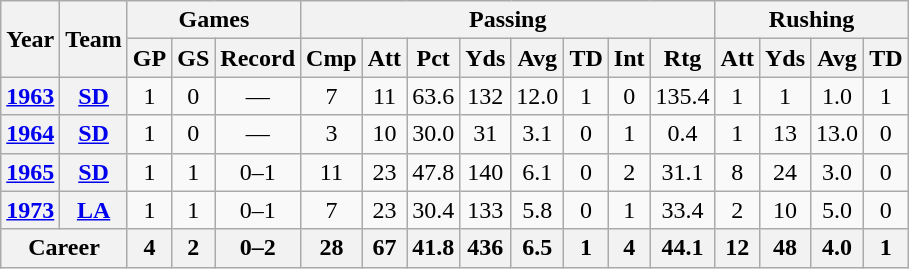<table class="wikitable" style="text-align:center;">
<tr>
<th rowspan="2">Year</th>
<th rowspan="2">Team</th>
<th colspan="3">Games</th>
<th colspan="8">Passing</th>
<th colspan="4">Rushing</th>
</tr>
<tr>
<th>GP</th>
<th>GS</th>
<th>Record</th>
<th>Cmp</th>
<th>Att</th>
<th>Pct</th>
<th>Yds</th>
<th>Avg</th>
<th>TD</th>
<th>Int</th>
<th>Rtg</th>
<th>Att</th>
<th>Yds</th>
<th>Avg</th>
<th>TD</th>
</tr>
<tr>
<th><a href='#'>1963</a></th>
<th><a href='#'>SD</a></th>
<td>1</td>
<td>0</td>
<td>—</td>
<td>7</td>
<td>11</td>
<td>63.6</td>
<td>132</td>
<td>12.0</td>
<td>1</td>
<td>0</td>
<td>135.4</td>
<td>1</td>
<td>1</td>
<td>1.0</td>
<td>1</td>
</tr>
<tr>
<th><a href='#'>1964</a></th>
<th><a href='#'>SD</a></th>
<td>1</td>
<td>0</td>
<td>—</td>
<td>3</td>
<td>10</td>
<td>30.0</td>
<td>31</td>
<td>3.1</td>
<td>0</td>
<td>1</td>
<td>0.4</td>
<td>1</td>
<td>13</td>
<td>13.0</td>
<td>0</td>
</tr>
<tr>
<th><a href='#'>1965</a></th>
<th><a href='#'>SD</a></th>
<td>1</td>
<td>1</td>
<td>0–1</td>
<td>11</td>
<td>23</td>
<td>47.8</td>
<td>140</td>
<td>6.1</td>
<td>0</td>
<td>2</td>
<td>31.1</td>
<td>8</td>
<td>24</td>
<td>3.0</td>
<td>0</td>
</tr>
<tr>
<th><a href='#'>1973</a></th>
<th><a href='#'>LA</a></th>
<td>1</td>
<td>1</td>
<td>0–1</td>
<td>7</td>
<td>23</td>
<td>30.4</td>
<td>133</td>
<td>5.8</td>
<td>0</td>
<td>1</td>
<td>33.4</td>
<td>2</td>
<td>10</td>
<td>5.0</td>
<td>0</td>
</tr>
<tr>
<th colspan="2">Career</th>
<th>4</th>
<th>2</th>
<th>0–2</th>
<th>28</th>
<th>67</th>
<th>41.8</th>
<th>436</th>
<th>6.5</th>
<th>1</th>
<th>4</th>
<th>44.1</th>
<th>12</th>
<th>48</th>
<th>4.0</th>
<th>1</th>
</tr>
</table>
